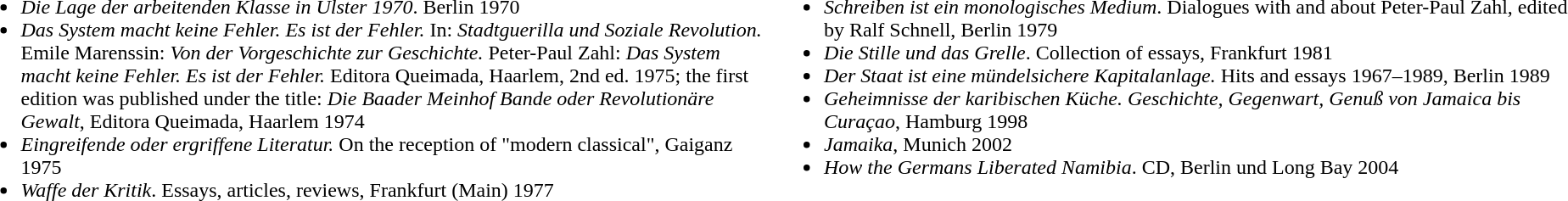<table width="100%">
<tr>
<td width="50%" valign="top"><br><ul><li><em>Die Lage der arbeitenden Klasse in Ulster 1970</em>. Berlin 1970</li><li><em>Das System macht keine Fehler. Es ist der Fehler.</em> In: <em>Stadtguerilla und Soziale Revolution.</em> Emile Marenssin: <em>Von der Vorgeschichte zur Geschichte.</em> Peter-Paul Zahl: <em>Das System macht keine Fehler. Es ist der Fehler.</em> Editora Queimada, Haarlem, 2nd ed. 1975; the first edition was published under the title: <em>Die Baader Meinhof Bande oder Revolutionäre Gewalt</em>, Editora Queimada, Haarlem 1974</li><li><em>Eingreifende oder ergriffene Literatur.</em> On the reception of "modern classical", Gaiganz 1975</li><li><em>Waffe der Kritik</em>. Essays, articles, reviews, Frankfurt (Main) 1977</li></ul></td>
<td width="50%" valign="top"><br><ul><li><em>Schreiben ist ein monologisches Medium</em>. Dialogues with and about Peter-Paul Zahl, edited by Ralf Schnell, Berlin 1979</li><li><em>Die Stille und das Grelle</em>. Collection of essays, Frankfurt 1981</li><li><em>Der Staat ist eine mündelsichere Kapitalanlage.</em> Hits and essays 1967–1989, Berlin 1989</li><li><em>Geheimnisse der karibischen Küche. Geschichte, Gegenwart, Genuß von Jamaica bis Curaçao</em>, Hamburg 1998</li><li><em>Jamaika</em>, Munich 2002</li><li><em>How the Germans Liberated Namibia</em>. CD, Berlin und Long Bay 2004</li></ul></td>
</tr>
</table>
